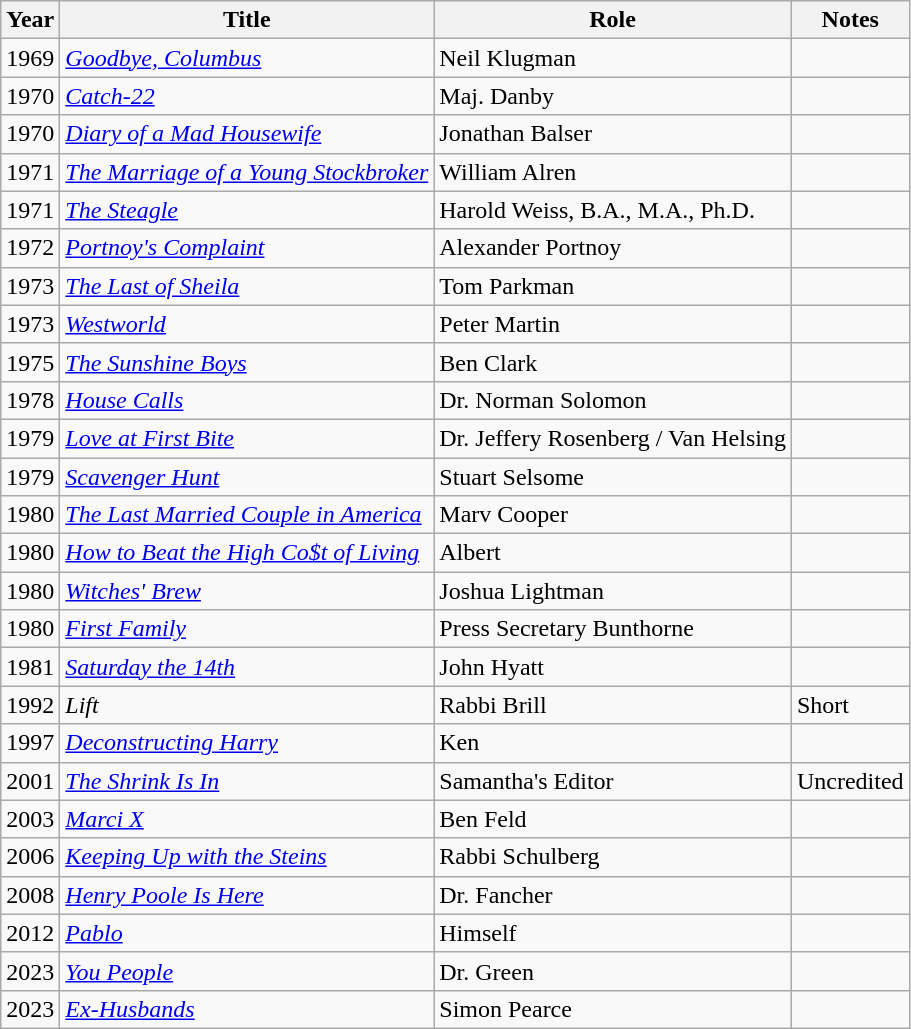<table class = "wikitable">
<tr>
<th>Year</th>
<th>Title</th>
<th>Role</th>
<th>Notes</th>
</tr>
<tr>
<td>1969</td>
<td><em><a href='#'>Goodbye, Columbus</a></em></td>
<td>Neil Klugman</td>
<td></td>
</tr>
<tr>
<td>1970</td>
<td><em><a href='#'>Catch-22</a></em></td>
<td>Maj. Danby</td>
<td></td>
</tr>
<tr>
<td>1970</td>
<td><em><a href='#'>Diary of a Mad Housewife</a></em></td>
<td>Jonathan Balser</td>
<td></td>
</tr>
<tr>
<td>1971</td>
<td><em><a href='#'>The Marriage of a Young Stockbroker</a></em></td>
<td>William Alren</td>
<td></td>
</tr>
<tr>
<td>1971</td>
<td><em><a href='#'>The Steagle</a></em></td>
<td>Harold Weiss, B.A., M.A., Ph.D.</td>
<td></td>
</tr>
<tr>
<td>1972</td>
<td><em><a href='#'>Portnoy's Complaint</a></em></td>
<td>Alexander Portnoy</td>
<td></td>
</tr>
<tr>
<td>1973</td>
<td><em><a href='#'>The Last of Sheila</a></em></td>
<td>Tom Parkman</td>
<td></td>
</tr>
<tr>
<td>1973</td>
<td><em><a href='#'>Westworld</a></em></td>
<td>Peter Martin</td>
<td></td>
</tr>
<tr>
<td>1975</td>
<td><em><a href='#'>The Sunshine Boys</a></em></td>
<td>Ben Clark</td>
<td></td>
</tr>
<tr>
<td>1978</td>
<td><em><a href='#'>House Calls</a></em></td>
<td>Dr. Norman Solomon</td>
<td></td>
</tr>
<tr>
<td>1979</td>
<td><em><a href='#'>Love at First Bite</a></em></td>
<td>Dr. Jeffery Rosenberg / Van Helsing</td>
<td></td>
</tr>
<tr>
<td>1979</td>
<td><em><a href='#'>Scavenger Hunt</a></em></td>
<td>Stuart Selsome</td>
<td></td>
</tr>
<tr>
<td>1980</td>
<td><em><a href='#'>The Last Married Couple in America</a></em></td>
<td>Marv Cooper</td>
<td></td>
</tr>
<tr>
<td>1980</td>
<td><em><a href='#'>How to Beat the High Co$t of Living</a></em></td>
<td>Albert</td>
<td></td>
</tr>
<tr>
<td>1980</td>
<td><em><a href='#'>Witches' Brew</a></em></td>
<td>Joshua Lightman</td>
<td></td>
</tr>
<tr>
<td>1980</td>
<td><em><a href='#'>First Family</a></em></td>
<td>Press Secretary Bunthorne</td>
<td></td>
</tr>
<tr>
<td>1981</td>
<td><em><a href='#'>Saturday the 14th</a></em></td>
<td>John Hyatt</td>
<td></td>
</tr>
<tr>
<td>1992</td>
<td><em>Lift</em></td>
<td>Rabbi Brill</td>
<td>Short</td>
</tr>
<tr>
<td>1997</td>
<td><em><a href='#'>Deconstructing Harry</a></em></td>
<td>Ken</td>
<td></td>
</tr>
<tr>
<td>2001</td>
<td><em><a href='#'>The Shrink Is In</a></em></td>
<td>Samantha's Editor</td>
<td>Uncredited</td>
</tr>
<tr>
<td>2003</td>
<td><em><a href='#'>Marci X</a></em></td>
<td>Ben Feld</td>
<td></td>
</tr>
<tr>
<td>2006</td>
<td><em><a href='#'>Keeping Up with the Steins</a></em></td>
<td>Rabbi Schulberg</td>
<td></td>
</tr>
<tr>
<td>2008</td>
<td><em><a href='#'>Henry Poole Is Here</a></em></td>
<td>Dr. Fancher</td>
<td></td>
</tr>
<tr>
<td>2012</td>
<td><em><a href='#'>Pablo</a></em></td>
<td>Himself</td>
<td></td>
</tr>
<tr>
<td>2023</td>
<td><em><a href='#'>You People</a></em></td>
<td>Dr. Green</td>
<td></td>
</tr>
<tr>
<td>2023</td>
<td><em><a href='#'>Ex-Husbands</a></em></td>
<td>Simon Pearce</td>
<td></td>
</tr>
</table>
